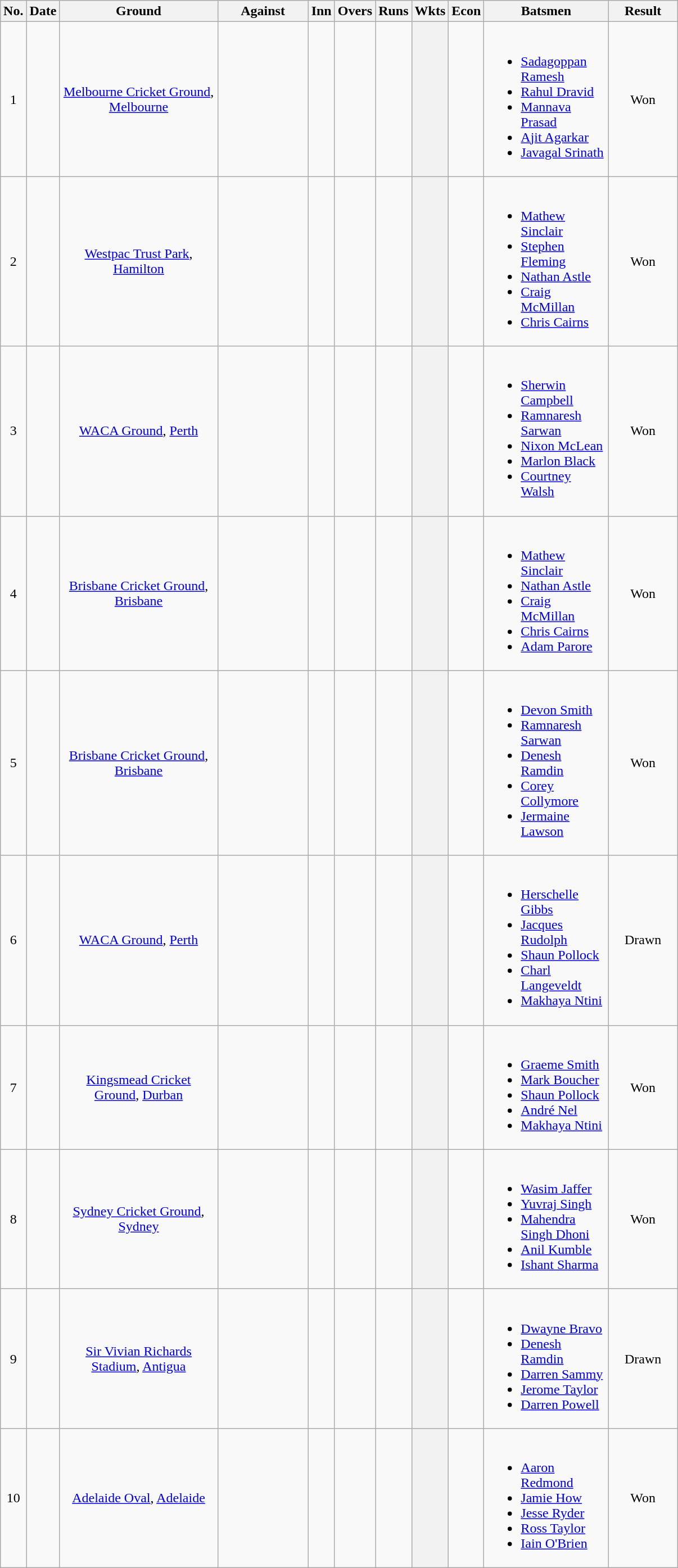<table class="wikitable sortable" style="margin: 1em auto 1em auto">
<tr align=center>
<th scope="col"; style="width:5px";" class="unsortable">No.</th>
<th scope="col; style="width:120px">Date</th>
<th scope="col"; style="width:180px">Ground</th>
<th scope="col"; style="width:100px">Against</th>
<th scope="col"; style="width:20px">Inn</th>
<th scope="col"; style="width:40px">Overs</th>
<th scope="col"; style="width:20px">Runs</th>
<th scope="col"; style="width:20px">Wkts</th>
<th scope="col"; width:20px;">Econ</th>
<th scope="col"; style="width:140px"; class="unsortable">Batsmen</th>
<th scope="col"; style="width:75px">Result</th>
</tr>
<tr align=center>
<td>1</td>
<td></td>
<td><a href='#'>Melbourne Cricket Ground</a>, <a href='#'>Melbourne</a></td>
<td></td>
<td></td>
<td></td>
<td></td>
<th scope="row"></th>
<td></td>
<td align=left><br><ul><li><a href='#'>Sadagoppan Ramesh</a></li><li><a href='#'>Rahul Dravid</a></li><li><a href='#'>Mannava Prasad</a></li><li><a href='#'>Ajit Agarkar</a></li><li><a href='#'>Javagal Srinath</a></li></ul></td>
<td>Won</td>
</tr>
<tr align=center>
<td>2</td>
<td></td>
<td><a href='#'>Westpac Trust Park</a>, <a href='#'>Hamilton</a></td>
<td></td>
<td></td>
<td></td>
<td></td>
<th scope="row"></th>
<td></td>
<td align=left><br><ul><li><a href='#'>Mathew Sinclair</a></li><li><a href='#'>Stephen Fleming</a></li><li><a href='#'>Nathan Astle</a></li><li><a href='#'>Craig McMillan</a></li><li><a href='#'>Chris Cairns</a></li></ul></td>
<td>Won</td>
</tr>
<tr align=center>
<td>3</td>
<td></td>
<td><a href='#'>WACA Ground</a>, <a href='#'>Perth</a></td>
<td></td>
<td></td>
<td></td>
<td></td>
<th scope="row"></th>
<td></td>
<td align=left><br><ul><li><a href='#'>Sherwin Campbell</a></li><li><a href='#'>Ramnaresh Sarwan</a></li><li><a href='#'>Nixon McLean</a></li><li><a href='#'>Marlon Black</a></li><li><a href='#'>Courtney Walsh</a></li></ul></td>
<td>Won</td>
</tr>
<tr align=center>
<td>4</td>
<td> </td>
<td><a href='#'>Brisbane Cricket Ground</a>, <a href='#'>Brisbane</a></td>
<td></td>
<td></td>
<td></td>
<td></td>
<th scope="row"></th>
<td></td>
<td align=left><br><ul><li><a href='#'>Mathew Sinclair</a></li><li><a href='#'>Nathan Astle</a></li><li><a href='#'>Craig McMillan</a></li><li><a href='#'>Chris Cairns</a></li><li><a href='#'>Adam Parore</a></li></ul></td>
<td>Won</td>
</tr>
<tr align=center>
<td>5</td>
<td></td>
<td><a href='#'>Brisbane Cricket Ground</a>, <a href='#'>Brisbane</a></td>
<td></td>
<td></td>
<td></td>
<td></td>
<th scope="row"></th>
<td></td>
<td align=left><br><ul><li><a href='#'>Devon Smith</a></li><li><a href='#'>Ramnaresh Sarwan</a></li><li><a href='#'>Denesh Ramdin</a></li><li><a href='#'>Corey Collymore</a></li><li><a href='#'>Jermaine Lawson</a></li></ul></td>
<td>Won</td>
</tr>
<tr align=center>
<td>6</td>
<td></td>
<td><a href='#'>WACA Ground</a>, <a href='#'>Perth</a></td>
<td></td>
<td></td>
<td></td>
<td></td>
<th scope="row"></th>
<td></td>
<td align=left><br><ul><li><a href='#'>Herschelle Gibbs</a></li><li><a href='#'>Jacques Rudolph</a></li><li><a href='#'>Shaun Pollock</a></li><li><a href='#'>Charl Langeveldt</a></li><li><a href='#'>Makhaya Ntini</a></li></ul></td>
<td>Drawn</td>
</tr>
<tr align=center>
<td>7</td>
<td></td>
<td><a href='#'>Kingsmead Cricket Ground</a>, <a href='#'>Durban</a></td>
<td></td>
<td></td>
<td></td>
<td></td>
<th scope="row"></th>
<td></td>
<td align=left><br><ul><li><a href='#'>Graeme Smith</a></li><li><a href='#'>Mark Boucher</a></li><li><a href='#'>Shaun Pollock</a></li><li><a href='#'>André Nel</a></li><li><a href='#'>Makhaya Ntini</a></li></ul></td>
<td>Won</td>
</tr>
<tr align=center>
<td>8</td>
<td></td>
<td><a href='#'>Sydney Cricket Ground</a>, <a href='#'>Sydney</a></td>
<td></td>
<td></td>
<td></td>
<td></td>
<th scope="row"></th>
<td></td>
<td align=left><br><ul><li><a href='#'>Wasim Jaffer</a></li><li><a href='#'>Yuvraj Singh</a></li><li><a href='#'>Mahendra Singh Dhoni</a></li><li><a href='#'>Anil Kumble</a></li><li><a href='#'>Ishant Sharma</a></li></ul></td>
<td>Won</td>
</tr>
<tr align=center>
<td>9</td>
<td></td>
<td><a href='#'>Sir Vivian Richards Stadium</a>, <a href='#'>Antigua</a></td>
<td></td>
<td></td>
<td></td>
<td></td>
<th scope="row"></th>
<td></td>
<td align=left><br><ul><li><a href='#'>Dwayne Bravo</a></li><li><a href='#'>Denesh Ramdin</a></li><li><a href='#'>Darren Sammy</a></li><li><a href='#'>Jerome Taylor</a></li><li><a href='#'>Darren Powell</a></li></ul></td>
<td>Drawn</td>
</tr>
<tr align=center>
<td>10</td>
<td></td>
<td><a href='#'>Adelaide Oval</a>, <a href='#'>Adelaide</a></td>
<td></td>
<td></td>
<td></td>
<td></td>
<th scope="row"></th>
<td></td>
<td align=left><br><ul><li><a href='#'>Aaron Redmond</a></li><li><a href='#'>Jamie How</a></li><li><a href='#'>Jesse Ryder</a></li><li><a href='#'>Ross Taylor</a></li><li><a href='#'>Iain O'Brien</a></li></ul></td>
<td>Won</td>
</tr>
</table>
